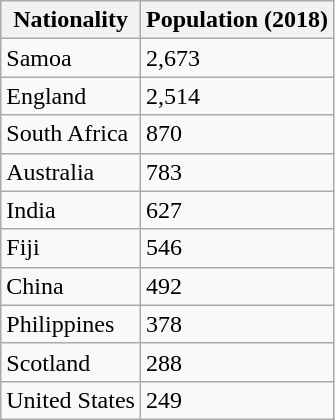<table class="wikitable floatright">
<tr>
<th>Nationality</th>
<th>Population (2018)</th>
</tr>
<tr>
<td>Samoa</td>
<td>2,673</td>
</tr>
<tr>
<td>England</td>
<td>2,514</td>
</tr>
<tr>
<td>South Africa</td>
<td>870</td>
</tr>
<tr>
<td>Australia</td>
<td>783</td>
</tr>
<tr>
<td>India</td>
<td>627</td>
</tr>
<tr>
<td>Fiji</td>
<td>546</td>
</tr>
<tr>
<td>China</td>
<td>492</td>
</tr>
<tr>
<td>Philippines</td>
<td>378</td>
</tr>
<tr>
<td>Scotland</td>
<td>288</td>
</tr>
<tr>
<td>United States</td>
<td>249</td>
</tr>
</table>
